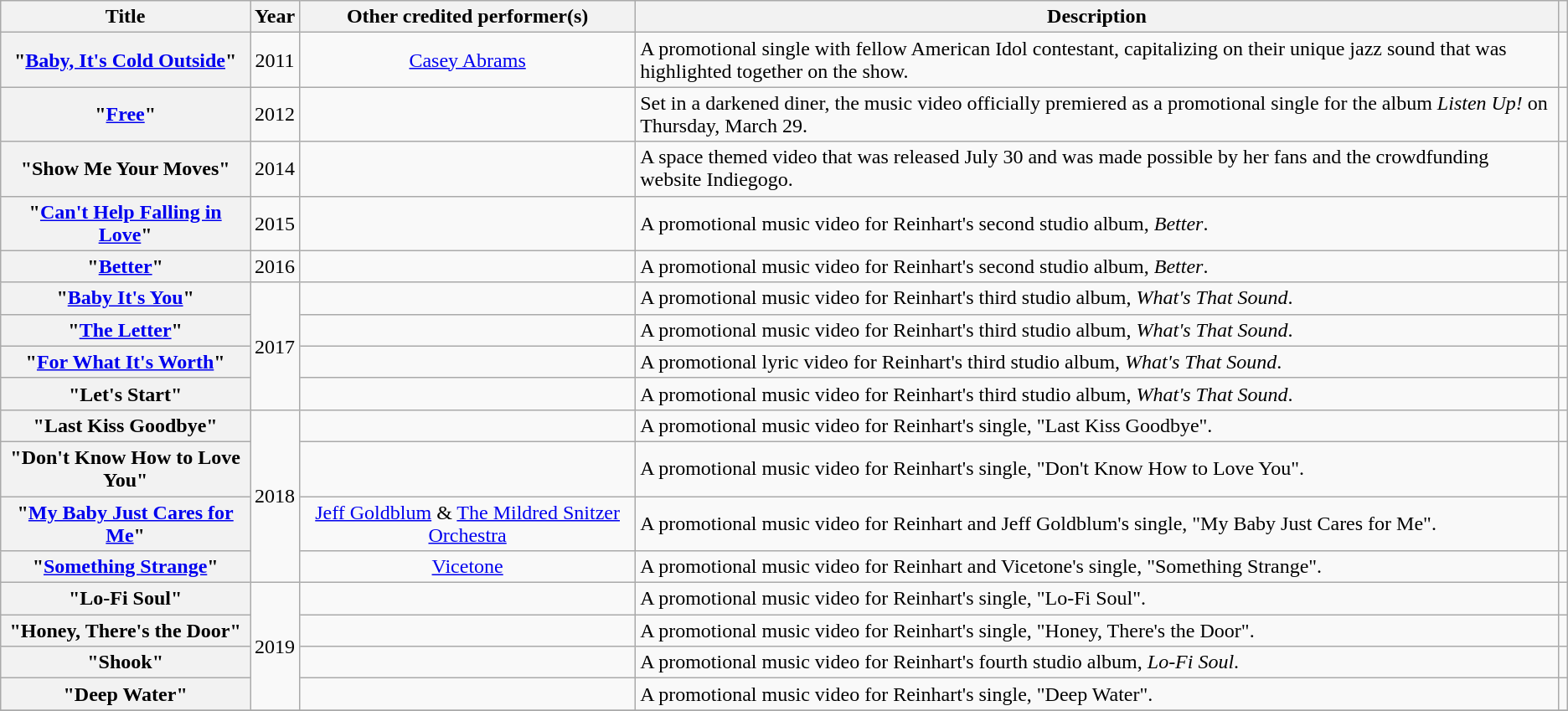<table class="wikitable sortable plainrowheaders" style="text-align:center;">
<tr>
<th scope="col">Title</th>
<th scope="col">Year</th>
<th scope="col">Other credited performer(s)</th>
<th scope="col" class="unsortable">Description</th>
<th scope="col" class="unsortable"></th>
</tr>
<tr>
<th scope="row">"<a href='#'>Baby, It's Cold Outside</a>"</th>
<td>2011</td>
<td><a href='#'>Casey Abrams</a></td>
<td style="text-align:left;">A promotional single with fellow American Idol contestant, capitalizing on their unique jazz sound that was highlighted together on the show.</td>
<td></td>
</tr>
<tr>
<th scope="row">"<a href='#'>Free</a>"</th>
<td>2012</td>
<td></td>
<td style="text-align:left;">Set in a darkened diner, the music video officially premiered as a promotional single for the album <em>Listen Up!</em> on Thursday, March 29.</td>
<td></td>
</tr>
<tr>
<th scope="row">"Show Me Your Moves"</th>
<td>2014</td>
<td></td>
<td style="text-align:left;">A space themed video that was released July 30 and was made possible by her fans and the crowdfunding website Indiegogo.</td>
<td></td>
</tr>
<tr>
<th scope="row">"<a href='#'>Can't Help Falling in Love</a>"</th>
<td>2015</td>
<td></td>
<td style="text-align:left;">A promotional music video for Reinhart's second studio album, <em>Better</em>.</td>
<td></td>
</tr>
<tr>
<th scope="row">"<a href='#'>Better</a>"</th>
<td>2016</td>
<td></td>
<td style="text-align:left;">A promotional music video for Reinhart's second studio album, <em>Better</em>.</td>
<td></td>
</tr>
<tr>
<th scope="row">"<a href='#'>Baby It's You</a>"</th>
<td rowspan="4">2017</td>
<td></td>
<td style="text-align:left;">A promotional music video for Reinhart's third studio album, <em>What's That Sound</em>.</td>
<td></td>
</tr>
<tr>
<th scope="row">"<a href='#'>The Letter</a>"</th>
<td></td>
<td style="text-align:left;">A promotional music video for Reinhart's third studio album, <em>What's That Sound</em>.</td>
<td></td>
</tr>
<tr>
<th scope="row">"<a href='#'>For What It's Worth</a>"</th>
<td></td>
<td style="text-align:left;">A promotional lyric video for Reinhart's third studio album, <em>What's That Sound</em>.</td>
<td></td>
</tr>
<tr>
<th scope="row">"Let's Start"</th>
<td></td>
<td style="text-align:left;">A promotional music video for Reinhart's third studio album, <em>What's That Sound</em>.</td>
<td></td>
</tr>
<tr>
<th scope="row">"Last Kiss Goodbye"</th>
<td rowspan="4">2018</td>
<td></td>
<td style="text-align:left;">A promotional music video for Reinhart's single, "Last Kiss Goodbye".</td>
<td></td>
</tr>
<tr>
<th scope="row">"Don't Know How to Love You"</th>
<td></td>
<td style="text-align:left;">A promotional music video for Reinhart's single, "Don't Know How to Love You".</td>
<td></td>
</tr>
<tr>
<th scope="row">"<a href='#'>My Baby Just Cares for Me</a>"</th>
<td><a href='#'>Jeff Goldblum</a> & <a href='#'>The Mildred Snitzer Orchestra</a></td>
<td style="text-align:left;">A promotional music video for Reinhart and Jeff Goldblum's single, "My Baby Just Cares for Me".</td>
<td></td>
</tr>
<tr>
<th scope="row">"<a href='#'>Something Strange</a>"</th>
<td><a href='#'>Vicetone</a></td>
<td style="text-align:left;">A promotional music video for Reinhart and Vicetone's single, "Something Strange".</td>
<td></td>
</tr>
<tr>
<th scope="row">"Lo-Fi Soul"</th>
<td rowspan="4">2019</td>
<td></td>
<td style="text-align:left;">A promotional music video for Reinhart's single, "Lo-Fi Soul".</td>
<td></td>
</tr>
<tr>
<th scope="row">"Honey, There's the Door"</th>
<td></td>
<td style="text-align:left;">A promotional music video for Reinhart's single, "Honey, There's the Door".</td>
<td></td>
</tr>
<tr>
<th scope="row">"Shook"</th>
<td></td>
<td style="text-align:left;">A promotional music video for Reinhart's fourth studio album, <em>Lo-Fi Soul</em>.</td>
<td></td>
</tr>
<tr>
<th scope="row">"Deep Water"</th>
<td></td>
<td style="text-align:left;">A promotional music video for Reinhart's single, "Deep Water".</td>
<td></td>
</tr>
<tr>
</tr>
</table>
